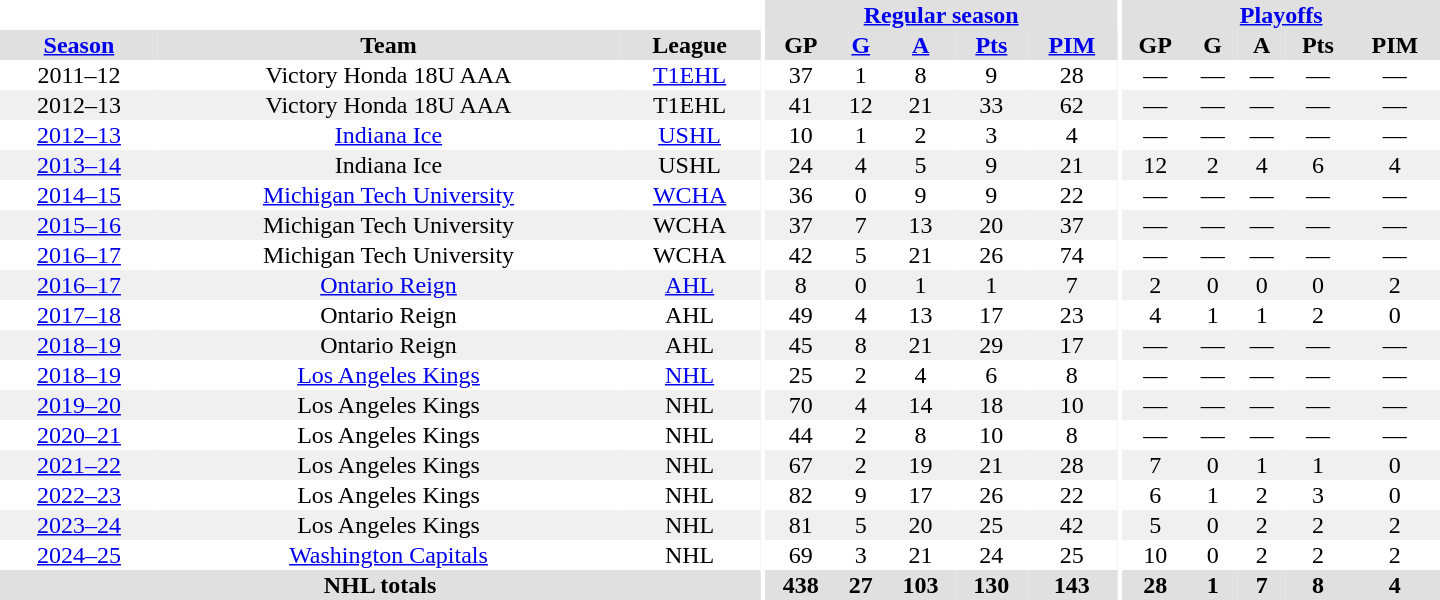<table border="0" cellpadding="1" cellspacing="0" style="text-align:center; width:60em">
<tr bgcolor="#e0e0e0">
<th colspan="3" bgcolor="#ffffff"></th>
<th rowspan="99" bgcolor="#ffffff"></th>
<th colspan="5"><a href='#'>Regular season</a></th>
<th rowspan="99" bgcolor="#ffffff"></th>
<th colspan="5"><a href='#'>Playoffs</a></th>
</tr>
<tr bgcolor="#e0e0e0">
<th><a href='#'>Season</a></th>
<th>Team</th>
<th>League</th>
<th>GP</th>
<th><a href='#'>G</a></th>
<th><a href='#'>A</a></th>
<th><a href='#'>Pts</a></th>
<th><a href='#'>PIM</a></th>
<th>GP</th>
<th>G</th>
<th>A</th>
<th>Pts</th>
<th>PIM</th>
</tr>
<tr>
<td>2011–12</td>
<td>Victory Honda 18U AAA</td>
<td><a href='#'>T1EHL</a></td>
<td>37</td>
<td>1</td>
<td>8</td>
<td>9</td>
<td>28</td>
<td>—</td>
<td>—</td>
<td>—</td>
<td>—</td>
<td>—</td>
</tr>
<tr bgcolor="#f0f0f0">
<td>2012–13</td>
<td>Victory Honda 18U AAA</td>
<td>T1EHL</td>
<td>41</td>
<td>12</td>
<td>21</td>
<td>33</td>
<td>62</td>
<td>—</td>
<td>—</td>
<td>—</td>
<td>—</td>
<td>—</td>
</tr>
<tr>
<td><a href='#'>2012–13</a></td>
<td><a href='#'>Indiana Ice</a></td>
<td><a href='#'>USHL</a></td>
<td>10</td>
<td>1</td>
<td>2</td>
<td>3</td>
<td>4</td>
<td>—</td>
<td>—</td>
<td>—</td>
<td>—</td>
<td>—</td>
</tr>
<tr bgcolor="#f0f0f0">
<td><a href='#'>2013–14</a></td>
<td>Indiana Ice</td>
<td>USHL</td>
<td>24</td>
<td>4</td>
<td>5</td>
<td>9</td>
<td>21</td>
<td>12</td>
<td>2</td>
<td>4</td>
<td>6</td>
<td>4</td>
</tr>
<tr>
<td><a href='#'>2014–15</a></td>
<td><a href='#'>Michigan Tech University</a></td>
<td><a href='#'>WCHA</a></td>
<td>36</td>
<td>0</td>
<td>9</td>
<td>9</td>
<td>22</td>
<td>—</td>
<td>—</td>
<td>—</td>
<td>—</td>
<td>—</td>
</tr>
<tr bgcolor="#f0f0f0">
<td><a href='#'>2015–16</a></td>
<td>Michigan Tech University</td>
<td>WCHA</td>
<td>37</td>
<td>7</td>
<td>13</td>
<td>20</td>
<td>37</td>
<td>—</td>
<td>—</td>
<td>—</td>
<td>—</td>
<td>—</td>
</tr>
<tr>
<td><a href='#'>2016–17</a></td>
<td>Michigan Tech University</td>
<td>WCHA</td>
<td>42</td>
<td>5</td>
<td>21</td>
<td>26</td>
<td>74</td>
<td>—</td>
<td>—</td>
<td>—</td>
<td>—</td>
<td>—</td>
</tr>
<tr bgcolor="#f0f0f0">
<td><a href='#'>2016–17</a></td>
<td><a href='#'>Ontario Reign</a></td>
<td><a href='#'>AHL</a></td>
<td>8</td>
<td>0</td>
<td>1</td>
<td>1</td>
<td>7</td>
<td>2</td>
<td>0</td>
<td>0</td>
<td>0</td>
<td>2</td>
</tr>
<tr>
<td><a href='#'>2017–18</a></td>
<td>Ontario Reign</td>
<td>AHL</td>
<td>49</td>
<td>4</td>
<td>13</td>
<td>17</td>
<td>23</td>
<td>4</td>
<td>1</td>
<td>1</td>
<td>2</td>
<td>0</td>
</tr>
<tr bgcolor="#f0f0f0">
<td><a href='#'>2018–19</a></td>
<td>Ontario Reign</td>
<td>AHL</td>
<td>45</td>
<td>8</td>
<td>21</td>
<td>29</td>
<td>17</td>
<td>—</td>
<td>—</td>
<td>—</td>
<td>—</td>
<td>—</td>
</tr>
<tr>
<td><a href='#'>2018–19</a></td>
<td><a href='#'>Los Angeles Kings</a></td>
<td><a href='#'>NHL</a></td>
<td>25</td>
<td>2</td>
<td>4</td>
<td>6</td>
<td>8</td>
<td>—</td>
<td>—</td>
<td>—</td>
<td>—</td>
<td>—</td>
</tr>
<tr bgcolor="#f0f0f0">
<td><a href='#'>2019–20</a></td>
<td>Los Angeles Kings</td>
<td>NHL</td>
<td>70</td>
<td>4</td>
<td>14</td>
<td>18</td>
<td>10</td>
<td>—</td>
<td>—</td>
<td>—</td>
<td>—</td>
<td>—</td>
</tr>
<tr>
<td><a href='#'>2020–21</a></td>
<td>Los Angeles Kings</td>
<td>NHL</td>
<td>44</td>
<td>2</td>
<td>8</td>
<td>10</td>
<td>8</td>
<td>—</td>
<td>—</td>
<td>—</td>
<td>—</td>
<td>—</td>
</tr>
<tr bgcolor="#f0f0f0">
<td><a href='#'>2021–22</a></td>
<td>Los Angeles Kings</td>
<td>NHL</td>
<td>67</td>
<td>2</td>
<td>19</td>
<td>21</td>
<td>28</td>
<td>7</td>
<td>0</td>
<td>1</td>
<td>1</td>
<td>0</td>
</tr>
<tr>
<td><a href='#'>2022–23</a></td>
<td>Los Angeles Kings</td>
<td>NHL</td>
<td>82</td>
<td>9</td>
<td>17</td>
<td>26</td>
<td>22</td>
<td>6</td>
<td>1</td>
<td>2</td>
<td>3</td>
<td>0</td>
</tr>
<tr bgcolor="#f0f0f0">
<td><a href='#'>2023–24</a></td>
<td>Los Angeles Kings</td>
<td>NHL</td>
<td>81</td>
<td>5</td>
<td>20</td>
<td>25</td>
<td>42</td>
<td>5</td>
<td>0</td>
<td>2</td>
<td>2</td>
<td>2</td>
</tr>
<tr>
<td><a href='#'>2024–25</a></td>
<td><a href='#'>Washington Capitals</a></td>
<td>NHL</td>
<td>69</td>
<td>3</td>
<td>21</td>
<td>24</td>
<td>25</td>
<td>10</td>
<td>0</td>
<td>2</td>
<td>2</td>
<td>2</td>
</tr>
<tr bgcolor="#e0e0e0">
<th colspan="3">NHL totals</th>
<th>438</th>
<th>27</th>
<th>103</th>
<th>130</th>
<th>143</th>
<th>28</th>
<th>1</th>
<th>7</th>
<th>8</th>
<th>4</th>
</tr>
</table>
